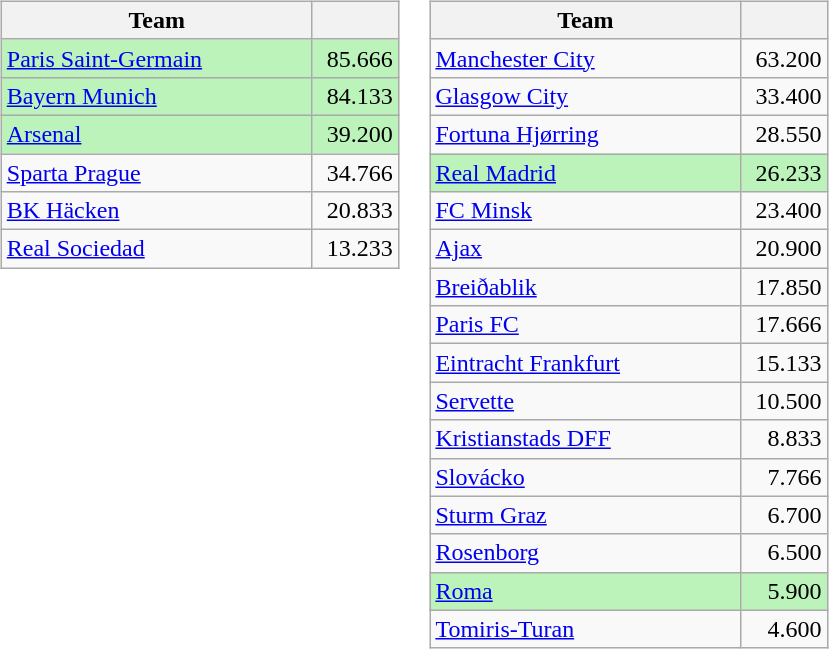<table>
<tr valign=top>
<td><br><table class="wikitable">
<tr>
<th width=200>Team</th>
<th width=50></th>
</tr>
<tr bgcolor=#BBF3BB>
<td> <a href='#'>Paris Saint-Germain</a></td>
<td align=right>85.666</td>
</tr>
<tr bgcolor=#BBF3BB>
<td> <a href='#'>Bayern Munich</a></td>
<td align=right>84.133</td>
</tr>
<tr bgcolor=#BBF3BB>
<td> <a href='#'>Arsenal</a></td>
<td align=right>39.200</td>
</tr>
<tr bgcolor=>
<td> <a href='#'>Sparta Prague</a></td>
<td align=right>34.766</td>
</tr>
<tr bgcolor=>
<td> <a href='#'>BK Häcken</a></td>
<td align=right>20.833</td>
</tr>
<tr bgcolor=>
<td> <a href='#'>Real Sociedad</a></td>
<td align=right>13.233</td>
</tr>
</table>
</td>
<td><br><table class="wikitable">
<tr>
<th width=200>Team</th>
<th width=50></th>
</tr>
<tr bgcolor=>
<td> <a href='#'>Manchester City</a></td>
<td align=right>63.200</td>
</tr>
<tr bgcolor=>
<td> <a href='#'>Glasgow City</a></td>
<td align=right>33.400</td>
</tr>
<tr bgcolor=>
<td> <a href='#'>Fortuna Hjørring</a></td>
<td align=right>28.550</td>
</tr>
<tr bgcolor=#BBF3BB>
<td> <a href='#'>Real Madrid</a></td>
<td align=right>26.233</td>
</tr>
<tr bgcolor=>
<td> <a href='#'>FC Minsk</a></td>
<td align=right>23.400</td>
</tr>
<tr bgcolor=>
<td> <a href='#'>Ajax</a></td>
<td align=right>20.900</td>
</tr>
<tr bgcolor=>
<td> <a href='#'>Breiðablik</a></td>
<td align=right>17.850</td>
</tr>
<tr bgcolor=>
<td> <a href='#'>Paris FC</a></td>
<td align=right>17.666</td>
</tr>
<tr bgcolor=>
<td> <a href='#'>Eintracht Frankfurt</a></td>
<td align=right>15.133</td>
</tr>
<tr bgcolor=>
<td> <a href='#'>Servette</a></td>
<td align=right>10.500</td>
</tr>
<tr bgcolor=>
<td> <a href='#'>Kristianstads DFF</a></td>
<td align=right>8.833</td>
</tr>
<tr bgcolor=>
<td> <a href='#'>Slovácko</a></td>
<td align=right>7.766</td>
</tr>
<tr bgcolor=>
<td> <a href='#'>Sturm Graz</a></td>
<td align=right>6.700</td>
</tr>
<tr bgcolor=>
<td> <a href='#'>Rosenborg</a></td>
<td align=right>6.500</td>
</tr>
<tr bgcolor=#BBF3BB>
<td> <a href='#'>Roma</a></td>
<td align=right>5.900</td>
</tr>
<tr bgcolor=>
<td> <a href='#'>Tomiris-Turan</a></td>
<td align=right>4.600</td>
</tr>
</table>
</td>
</tr>
</table>
